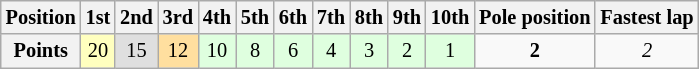<table class="wikitable" style="font-size: 85%;">
<tr>
<th>Position</th>
<th>1st</th>
<th>2nd</th>
<th>3rd</th>
<th>4th</th>
<th>5th</th>
<th>6th</th>
<th>7th</th>
<th>8th</th>
<th>9th</th>
<th>10th</th>
<th>Pole position</th>
<th>Fastest lap</th>
</tr>
<tr align="center">
<th>Points</th>
<td style="background:#FFFFBF;">20</td>
<td style="background:#DFDFDF;">15</td>
<td style="background:#FFDF9F;">12</td>
<td style="background:#DFFFDF;">10</td>
<td style="background:#DFFFDF;">8</td>
<td style="background:#DFFFDF;">6</td>
<td style="background:#DFFFDF;">4</td>
<td style="background:#DFFFDF;">3</td>
<td style="background:#DFFFDF;">2</td>
<td style="background:#DFFFDF;">1</td>
<td><strong>2</strong></td>
<td><em>2</em></td>
</tr>
</table>
